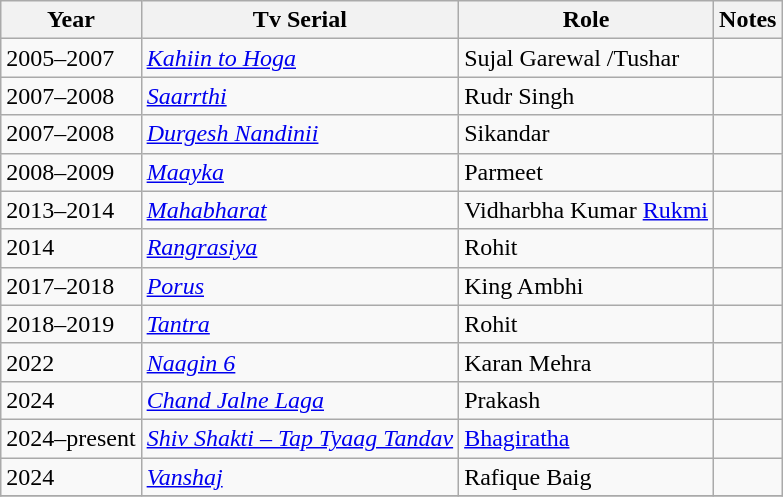<table class="wikitable sortable">
<tr>
<th>Year</th>
<th>Tv Serial</th>
<th>Role</th>
<th>Notes</th>
</tr>
<tr>
<td>2005–2007</td>
<td><em><a href='#'>Kahiin to Hoga</a></em></td>
<td>Sujal Garewal /Tushar</td>
<td></td>
</tr>
<tr>
<td>2007–2008</td>
<td><em><a href='#'>Saarrthi</a></em></td>
<td>Rudr Singh</td>
<td></td>
</tr>
<tr>
<td>2007–2008</td>
<td><em><a href='#'>Durgesh Nandinii</a></em></td>
<td>Sikandar</td>
<td></td>
</tr>
<tr>
<td>2008–2009</td>
<td><em><a href='#'>Maayka</a></em></td>
<td>Parmeet</td>
<td></td>
</tr>
<tr>
<td>2013–2014</td>
<td><em><a href='#'>Mahabharat</a></em></td>
<td>Vidharbha Kumar <a href='#'>Rukmi</a></td>
<td></td>
</tr>
<tr>
<td>2014</td>
<td><em><a href='#'>Rangrasiya</a></em></td>
<td>Rohit</td>
<td></td>
</tr>
<tr>
<td>2017–2018</td>
<td><em><a href='#'>Porus</a></em></td>
<td>King Ambhi</td>
<td></td>
</tr>
<tr>
<td>2018–2019</td>
<td><em><a href='#'>Tantra</a></em></td>
<td>Rohit</td>
<td></td>
</tr>
<tr>
<td>2022</td>
<td><em><a href='#'>Naagin 6</a></em></td>
<td>Karan Mehra</td>
<td></td>
</tr>
<tr>
<td>2024</td>
<td><em><a href='#'>Chand Jalne Laga</a></em></td>
<td>Prakash</td>
<td></td>
</tr>
<tr>
<td>2024–present</td>
<td><em><a href='#'>Shiv Shakti – Tap Tyaag Tandav</a></em></td>
<td><a href='#'>Bhagiratha</a></td>
<td></td>
</tr>
<tr>
<td>2024</td>
<td><em><a href='#'>Vanshaj</a></em></td>
<td>Rafique Baig</td>
<td></td>
</tr>
<tr>
</tr>
</table>
